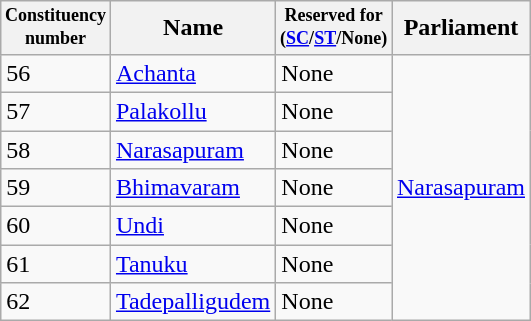<table class="wikitable sortable">
<tr>
<th width="50px" style="font-size:75%">Constituency number</th>
<th>Name</th>
<th style="font-size:75%">Reserved for<br>(<a href='#'>SC</a>/<a href='#'>ST</a>/None)</th>
<th>Parliament</th>
</tr>
<tr>
<td>56</td>
<td><a href='#'>Achanta</a></td>
<td>None</td>
<td rowspan="7"><a href='#'>Narasapuram</a></td>
</tr>
<tr>
<td>57</td>
<td><a href='#'>Palakollu</a></td>
<td>None</td>
</tr>
<tr>
<td>58</td>
<td><a href='#'>Narasapuram</a></td>
<td>None</td>
</tr>
<tr>
<td>59</td>
<td><a href='#'>Bhimavaram</a></td>
<td>None</td>
</tr>
<tr>
<td>60</td>
<td><a href='#'>Undi</a></td>
<td>None</td>
</tr>
<tr>
<td>61</td>
<td><a href='#'>Tanuku</a></td>
<td>None</td>
</tr>
<tr>
<td>62</td>
<td><a href='#'>Tadepalligudem</a></td>
<td>None</td>
</tr>
</table>
